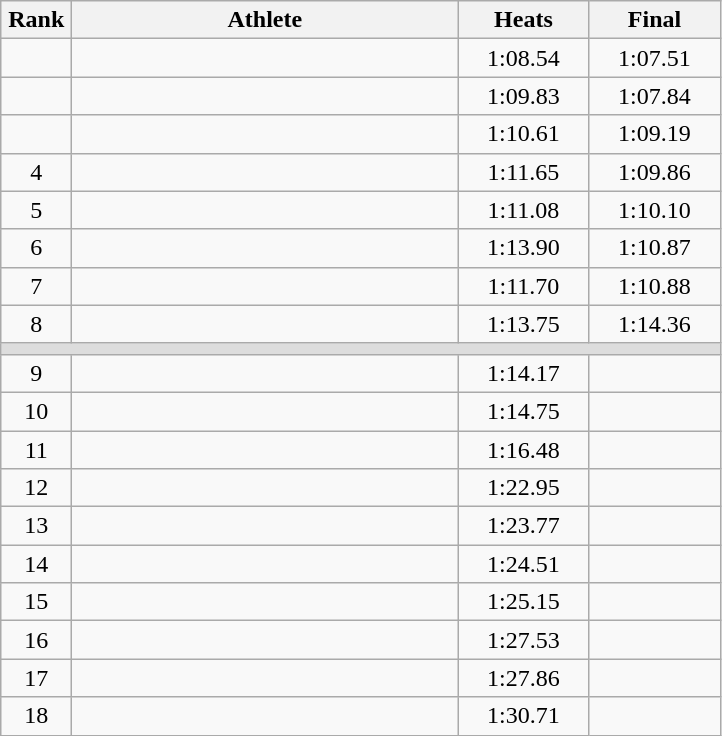<table class=wikitable style="text-align:center">
<tr>
<th width=40>Rank</th>
<th width=250>Athlete</th>
<th width=80>Heats</th>
<th width=80>Final</th>
</tr>
<tr>
<td></td>
<td align=left></td>
<td>1:08.54</td>
<td>1:07.51</td>
</tr>
<tr>
<td></td>
<td align=left></td>
<td>1:09.83</td>
<td>1:07.84</td>
</tr>
<tr>
<td></td>
<td align=left></td>
<td>1:10.61</td>
<td>1:09.19</td>
</tr>
<tr>
<td>4</td>
<td align=left></td>
<td>1:11.65</td>
<td>1:09.86</td>
</tr>
<tr>
<td>5</td>
<td align=left></td>
<td>1:11.08</td>
<td>1:10.10</td>
</tr>
<tr>
<td>6</td>
<td align=left></td>
<td>1:13.90</td>
<td>1:10.87</td>
</tr>
<tr>
<td>7</td>
<td align=left></td>
<td>1:11.70</td>
<td>1:10.88</td>
</tr>
<tr>
<td>8</td>
<td align=left></td>
<td>1:13.75</td>
<td>1:14.36</td>
</tr>
<tr bgcolor=#DDDDDD>
<td colspan=4></td>
</tr>
<tr>
<td>9</td>
<td align=left></td>
<td>1:14.17</td>
<td></td>
</tr>
<tr>
<td>10</td>
<td align=left></td>
<td>1:14.75</td>
<td></td>
</tr>
<tr>
<td>11</td>
<td align=left></td>
<td>1:16.48</td>
<td></td>
</tr>
<tr>
<td>12</td>
<td align=left></td>
<td>1:22.95</td>
<td></td>
</tr>
<tr>
<td>13</td>
<td align=left></td>
<td>1:23.77</td>
<td></td>
</tr>
<tr>
<td>14</td>
<td align=left></td>
<td>1:24.51</td>
<td></td>
</tr>
<tr>
<td>15</td>
<td align=left></td>
<td>1:25.15</td>
<td></td>
</tr>
<tr>
<td>16</td>
<td align=left></td>
<td>1:27.53</td>
<td></td>
</tr>
<tr>
<td>17</td>
<td align=left></td>
<td>1:27.86</td>
<td></td>
</tr>
<tr>
<td>18</td>
<td align=left></td>
<td>1:30.71</td>
<td></td>
</tr>
</table>
